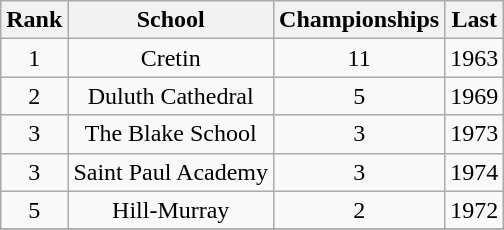<table class="wikitable plainrowheaders sortable" style="text-align:center;" border="1">
<tr>
<th scope="col">Rank</th>
<th scope="col">School</th>
<th scope="col">Championships</th>
<th scope="col">Last</th>
</tr>
<tr>
<td>1</td>
<td>Cretin</td>
<td>11</td>
<td>1963</td>
</tr>
<tr>
<td>2</td>
<td>Duluth Cathedral</td>
<td>5</td>
<td>1969</td>
</tr>
<tr>
<td>3</td>
<td>The Blake School</td>
<td>3</td>
<td>1973</td>
</tr>
<tr>
<td>3</td>
<td>Saint Paul Academy</td>
<td>3</td>
<td>1974</td>
</tr>
<tr>
<td>5</td>
<td>Hill-Murray</td>
<td>2</td>
<td>1972</td>
</tr>
<tr>
</tr>
</table>
